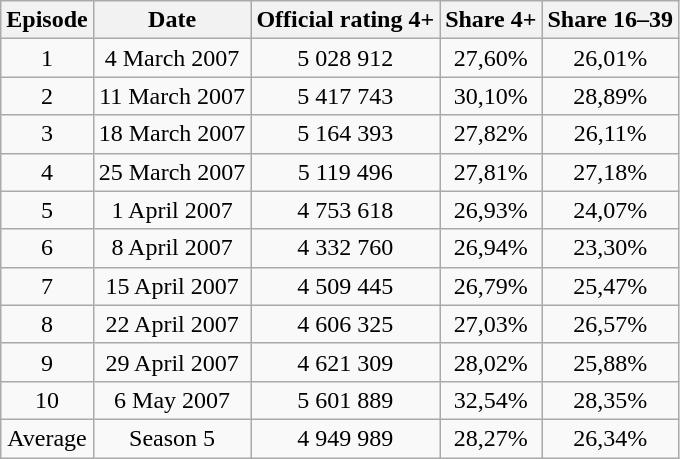<table class="wikitable" style="font-size:100%; text-align:center">
<tr>
<th>Episode</th>
<th>Date</th>
<th>Official rating 4+</th>
<th>Share 4+</th>
<th>Share 16–39</th>
</tr>
<tr>
<td>1</td>
<td>4 March 2007</td>
<td>5 028 912</td>
<td>27,60%</td>
<td>26,01%</td>
</tr>
<tr>
<td>2</td>
<td>11 March 2007</td>
<td>5 417 743</td>
<td>30,10%</td>
<td>28,89%</td>
</tr>
<tr>
<td>3</td>
<td>18 March 2007</td>
<td>5 164 393</td>
<td>27,82%</td>
<td>26,11%</td>
</tr>
<tr>
<td>4</td>
<td>25 March 2007</td>
<td>5 119 496</td>
<td>27,81%</td>
<td>27,18%</td>
</tr>
<tr>
<td>5</td>
<td>1 April 2007</td>
<td>4 753 618</td>
<td>26,93%</td>
<td>24,07%</td>
</tr>
<tr>
<td>6</td>
<td>8 April 2007</td>
<td>4 332 760</td>
<td>26,94%</td>
<td>23,30%</td>
</tr>
<tr>
<td>7</td>
<td>15 April 2007</td>
<td>4 509 445</td>
<td>26,79%</td>
<td>25,47%</td>
</tr>
<tr>
<td>8</td>
<td>22 April 2007</td>
<td>4 606 325</td>
<td>27,03%</td>
<td>26,57%</td>
</tr>
<tr>
<td>9</td>
<td>29 April 2007</td>
<td>4 621 309</td>
<td>28,02%</td>
<td>25,88%</td>
</tr>
<tr>
<td>10</td>
<td>6 May 2007</td>
<td>5 601 889</td>
<td>32,54%</td>
<td>28,35%</td>
</tr>
<tr>
<td>Average</td>
<td>Season 5</td>
<td>4 949 989</td>
<td>28,27%</td>
<td>26,34%</td>
</tr>
</table>
